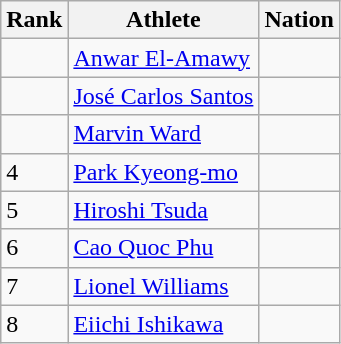<table class="wikitable sortable" style="text-align:left">
<tr>
<th scope=col>Rank</th>
<th scope=col>Athlete</th>
<th scope=col>Nation</th>
</tr>
<tr>
<td></td>
<td align=left><a href='#'>Anwar El-Amawy</a></td>
<td></td>
</tr>
<tr>
<td></td>
<td align=left><a href='#'>José Carlos Santos</a></td>
<td></td>
</tr>
<tr>
<td></td>
<td align=left><a href='#'>Marvin Ward</a></td>
<td></td>
</tr>
<tr>
<td>4</td>
<td align=left><a href='#'>Park Kyeong-mo</a></td>
<td></td>
</tr>
<tr>
<td>5</td>
<td align=left><a href='#'>Hiroshi Tsuda</a></td>
<td></td>
</tr>
<tr>
<td>6</td>
<td align=left><a href='#'>Cao Quoc Phu</a></td>
<td></td>
</tr>
<tr>
<td>7</td>
<td align=left><a href='#'>Lionel Williams</a></td>
<td></td>
</tr>
<tr>
<td>8</td>
<td align=left><a href='#'>Eiichi Ishikawa</a></td>
<td></td>
</tr>
</table>
